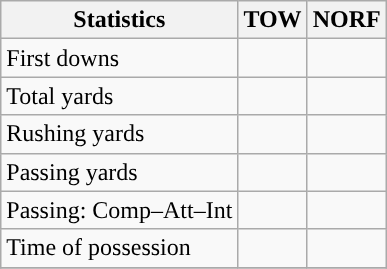<table class="wikitable" style="float: left;">
<tr>
<th>Statistics</th>
<th>TOW</th>
<th>NORF</th>
</tr>
<tr>
<td>First downs</td>
<td></td>
<td></td>
</tr>
<tr>
<td>Total yards</td>
<td></td>
<td></td>
</tr>
<tr>
<td>Rushing yards</td>
<td></td>
<td></td>
</tr>
<tr>
<td>Passing yards</td>
<td></td>
<td></td>
</tr>
<tr>
<td>Passing: Comp–Att–Int</td>
<td></td>
<td></td>
</tr>
<tr>
<td>Time of possession</td>
<td></td>
<td></td>
</tr>
<tr>
</tr>
</table>
